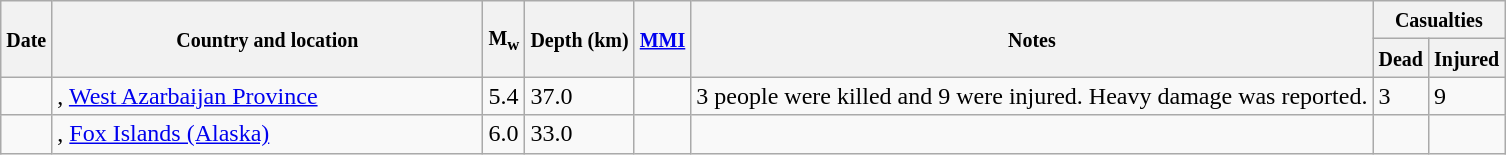<table class="wikitable sortable sort-under" style="border:1px black; margin-left:1em;">
<tr>
<th rowspan="2"><small>Date</small></th>
<th rowspan="2" style="width: 280px"><small>Country and location</small></th>
<th rowspan="2"><small>M<sub>w</sub></small></th>
<th rowspan="2"><small>Depth (km)</small></th>
<th rowspan="2"><small><a href='#'>MMI</a></small></th>
<th rowspan="2" class="unsortable"><small>Notes</small></th>
<th colspan="2"><small>Casualties</small></th>
</tr>
<tr>
<th><small>Dead</small></th>
<th><small>Injured</small></th>
</tr>
<tr>
<td></td>
<td>, <a href='#'>West Azarbaijan Province</a></td>
<td>5.4</td>
<td>37.0</td>
<td></td>
<td>3 people were killed and 9 were injured. Heavy damage was reported.</td>
<td>3</td>
<td>9</td>
</tr>
<tr>
<td></td>
<td>, <a href='#'>Fox Islands (Alaska)</a></td>
<td>6.0</td>
<td>33.0</td>
<td></td>
<td></td>
<td></td>
<td></td>
</tr>
</table>
